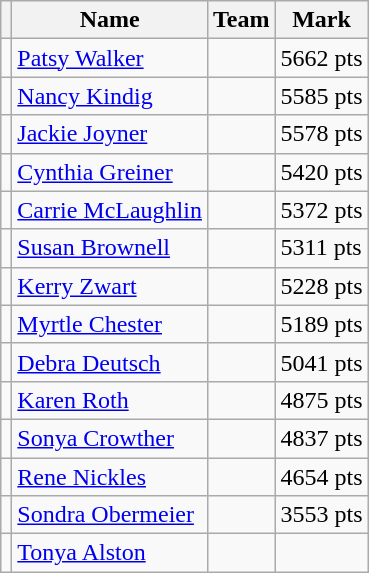<table class=wikitable>
<tr>
<th></th>
<th>Name</th>
<th>Team</th>
<th>Mark</th>
</tr>
<tr>
<td></td>
<td><a href='#'>Patsy Walker</a></td>
<td></td>
<td>5662 pts</td>
</tr>
<tr>
<td></td>
<td><a href='#'>Nancy Kindig</a></td>
<td></td>
<td>5585 pts</td>
</tr>
<tr>
<td></td>
<td><a href='#'>Jackie Joyner</a></td>
<td></td>
<td>5578 pts</td>
</tr>
<tr>
<td></td>
<td><a href='#'>Cynthia Greiner</a></td>
<td></td>
<td>5420 pts</td>
</tr>
<tr>
<td></td>
<td><a href='#'>Carrie McLaughlin</a></td>
<td></td>
<td>5372 pts</td>
</tr>
<tr>
<td></td>
<td><a href='#'>Susan Brownell</a></td>
<td></td>
<td>5311 pts</td>
</tr>
<tr>
<td></td>
<td><a href='#'>Kerry Zwart</a></td>
<td></td>
<td>5228 pts</td>
</tr>
<tr>
<td></td>
<td><a href='#'>Myrtle Chester</a></td>
<td></td>
<td>5189 pts</td>
</tr>
<tr>
<td></td>
<td><a href='#'>Debra Deutsch</a></td>
<td></td>
<td>5041 pts</td>
</tr>
<tr>
<td></td>
<td><a href='#'>Karen Roth</a></td>
<td></td>
<td>4875 pts</td>
</tr>
<tr>
<td></td>
<td><a href='#'>Sonya Crowther</a></td>
<td></td>
<td>4837 pts</td>
</tr>
<tr>
<td></td>
<td><a href='#'>Rene Nickles</a></td>
<td></td>
<td>4654 pts</td>
</tr>
<tr>
<td></td>
<td><a href='#'>Sondra Obermeier</a></td>
<td></td>
<td>3553 pts</td>
</tr>
<tr>
<td></td>
<td><a href='#'>Tonya Alston</a></td>
<td></td>
<td></td>
</tr>
</table>
